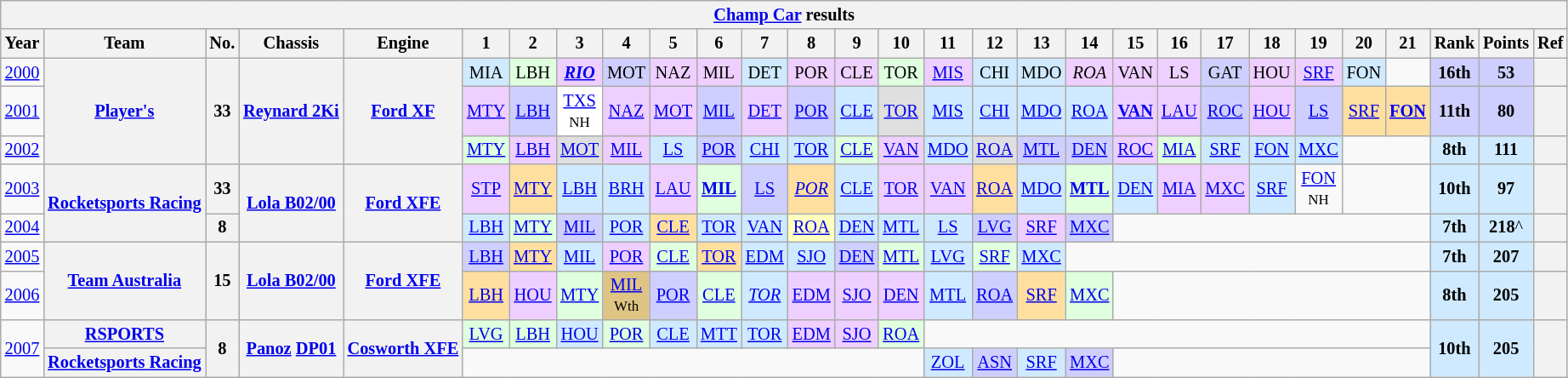<table class="wikitable" style="text-align:center; font-size:85%">
<tr>
<th colspan=45><a href='#'>Champ Car</a> results</th>
</tr>
<tr>
<th>Year</th>
<th>Team</th>
<th>No.</th>
<th>Chassis</th>
<th>Engine</th>
<th>1</th>
<th>2</th>
<th>3</th>
<th>4</th>
<th>5</th>
<th>6</th>
<th>7</th>
<th>8</th>
<th>9</th>
<th>10</th>
<th>11</th>
<th>12</th>
<th>13</th>
<th>14</th>
<th>15</th>
<th>16</th>
<th>17</th>
<th>18</th>
<th>19</th>
<th>20</th>
<th>21</th>
<th>Rank</th>
<th>Points</th>
<th>Ref</th>
</tr>
<tr>
<td><a href='#'>2000</a></td>
<th rowspan=3 nowrap><a href='#'>Player's</a></th>
<th rowspan=3>33</th>
<th rowspan=3 nowrap><a href='#'>Reynard 2Ki</a></th>
<th rowspan=3 nowrap><a href='#'>Ford XF</a></th>
<td style="background:#CFEAFF;">MIA<br></td>
<td style="background:#DFFFDF;">LBH<br></td>
<td style="background:#EFCFFF;"><strong><em><a href='#'>RIO</a></em></strong><br></td>
<td style="background:#CFCFFF;">MOT<br></td>
<td style="background:#EFCFFF;">NAZ<br></td>
<td style="background:#EFCFFF;">MIL<br></td>
<td style="background:#CFEAFF;">DET<br></td>
<td style="background:#EFCFFF;">POR<br></td>
<td style="background:#EFCFFF;">CLE<br></td>
<td style="background:#DFFFDF;">TOR<br></td>
<td style="background:#EFCFFF;"><a href='#'>MIS</a><br></td>
<td style="background:#CFEAFF;">CHI<br></td>
<td style="background:#CFEAFF;">MDO<br></td>
<td style="background:#EFCFFF;"><em>ROA</em><br></td>
<td style="background:#EFCFFF;">VAN<br></td>
<td style="background:#EFCFFF;">LS<br></td>
<td style="background:#CFCFFF;">GAT<br></td>
<td style="background:#EFCFFF;">HOU<br></td>
<td style="background:#EFCFFF;"><a href='#'>SRF</a><br></td>
<td style="background:#CFEAFF;">FON<br></td>
<td></td>
<td style="background:#CFCFFF;"><strong>16th</strong></td>
<td style="background:#CFCFFF;"><strong>53</strong></td>
<th></th>
</tr>
<tr>
<td><a href='#'>2001</a></td>
<td style="background:#EFCFFF;"><a href='#'>MTY</a><br></td>
<td style="background:#CFCFFF;"><a href='#'>LBH</a><br></td>
<td style="background:#FFFFFF;"><a href='#'>TXS</a><br><small>NH</small></td>
<td style="background:#EFCFFF;"><a href='#'>NAZ</a><br></td>
<td style="background:#EFCFFF;"><a href='#'>MOT</a><br></td>
<td style="background:#CFCFFF;"><a href='#'>MIL</a><br></td>
<td style="background:#EFCFFF;"><a href='#'>DET</a><br></td>
<td style="background:#CFCFFF;"><a href='#'>POR</a><br></td>
<td style="background:#CFEAFF;"><a href='#'>CLE</a><br></td>
<td style="background:#DFDFDF;"><a href='#'>TOR</a><br></td>
<td style="background:#CFEAFF;"><a href='#'>MIS</a><br></td>
<td style="background:#CFEAFF;"><a href='#'>CHI</a><br></td>
<td style="background:#CFEAFF;"><a href='#'>MDO</a><br></td>
<td style="background:#CFEAFF;"><a href='#'>ROA</a><br></td>
<td style="background:#EFCFFF;"><strong><a href='#'>VAN</a></strong><br></td>
<td style="background:#EFCFFF;"><a href='#'>LAU</a><br></td>
<td style="background:#CFCFFF;"><a href='#'>ROC</a><br></td>
<td style="background:#EFCFFF;"><a href='#'>HOU</a><br></td>
<td style="background:#CFCFFF;"><a href='#'>LS</a><br></td>
<td style="background:#FFDF9F;"><a href='#'>SRF</a><br></td>
<td style="background:#FFDF9F;"><strong><a href='#'>FON</a></strong><br></td>
<td style="background:#CFCFFF;"><strong>11th</strong></td>
<td style="background:#CFCFFF;"><strong>80</strong></td>
<th></th>
</tr>
<tr>
<td><a href='#'>2002</a></td>
<td style="background:#DFFFDF;"><a href='#'>MTY</a><br></td>
<td style="background:#EFCFFF;"><a href='#'>LBH</a><br></td>
<td style="background:#DFDFDF;"><a href='#'>MOT</a><br></td>
<td style="background:#EFCFFF;"><a href='#'>MIL</a><br></td>
<td style="background:#CFEAFF;"><a href='#'>LS</a><br></td>
<td style="background:#CFCFFF;"><a href='#'>POR</a><br></td>
<td style="background:#CFEAFF;"><a href='#'>CHI</a><br></td>
<td style="background:#CFEAFF;"><a href='#'>TOR</a><br></td>
<td style="background:#DFFFDF;"><a href='#'>CLE</a><br></td>
<td style="background:#EFCFFF;"><a href='#'>VAN</a><br></td>
<td style="background:#CFEAFF;"><a href='#'>MDO</a><br></td>
<td style="background:#DFDFDF;"><a href='#'>ROA</a><br></td>
<td style="background:#CFCFFF;"><a href='#'>MTL</a><br></td>
<td style="background:#CFCFFF;"><a href='#'>DEN</a><br></td>
<td style="background:#EFCFFF;"><a href='#'>ROC</a><br></td>
<td style="background:#DFFFDF;"><a href='#'>MIA</a><br></td>
<td style="background:#CFEAFF;"><a href='#'>SRF</a><br></td>
<td style="background:#CFEAFF;"><a href='#'>FON</a><br></td>
<td style="background:#CFEAFF;"><a href='#'>MXC</a><br></td>
<td colspan=2></td>
<td style="background:#CFEAFF;"><strong>8th</strong></td>
<td style="background:#CFEAFF;"><strong>111</strong></td>
<th></th>
</tr>
<tr>
<td><a href='#'>2003</a></td>
<th rowspan=2 nowrap><a href='#'>Rocketsports Racing</a></th>
<th>33</th>
<th rowspan=2 nowrap><a href='#'>Lola B02/00</a></th>
<th rowspan=2 nowrap><a href='#'>Ford XFE</a></th>
<td style="background:#EFCFFF;"><a href='#'>STP</a><br></td>
<td style="background:#FFDF9F;"><a href='#'>MTY</a><br></td>
<td style="background:#CFEAFF;"><a href='#'>LBH</a><br></td>
<td style="background:#CFEAFF;"><a href='#'>BRH</a><br></td>
<td style="background:#EFCFFF;"><a href='#'>LAU</a><br></td>
<td style="background:#DFFFDF;"><strong><a href='#'>MIL</a></strong><br></td>
<td style="background:#CFCFFF;"><a href='#'>LS</a><br></td>
<td style="background:#FFDF9F;"><em><a href='#'>POR</a></em><br></td>
<td style="background:#CFEAFF;"><a href='#'>CLE</a><br></td>
<td style="background:#EFCFFF;"><a href='#'>TOR</a><br></td>
<td style="background:#EFCFFF;"><a href='#'>VAN</a><br></td>
<td style="background:#FFDF9F;"><a href='#'>ROA</a><br></td>
<td style="background:#CFEAFF;"><a href='#'>MDO</a><br></td>
<td style="background:#DFFFDF;"><strong><a href='#'>MTL</a></strong><br></td>
<td style="background:#CFEAFF;"><a href='#'>DEN</a><br></td>
<td style="background:#EFCFFF;"><a href='#'>MIA</a><br></td>
<td style="background:#EFCFFF;"><a href='#'>MXC</a><br></td>
<td style="background:#CFEAFF;"><a href='#'>SRF</a><br></td>
<td><a href='#'>FON</a><br><small>NH</small></td>
<td colspan=2></td>
<td style="background:#CFEAFF;"><strong>10th</strong></td>
<td style="background:#CFEAFF;"><strong>97</strong></td>
<th></th>
</tr>
<tr>
<td><a href='#'>2004</a></td>
<th>8</th>
<td style="background:#CFEAFF;"><a href='#'>LBH</a><br></td>
<td style="background:#DFFFDF;"><a href='#'>MTY</a><br></td>
<td style="background:#CFCFFF;"><a href='#'>MIL</a><br></td>
<td style="background:#CFEAFF;"><a href='#'>POR</a><br></td>
<td style="background:#FFDF9F;"><a href='#'>CLE</a><br></td>
<td style="background:#CFEAFF;"><a href='#'>TOR</a><br></td>
<td style="background:#CFEAFF;"><a href='#'>VAN</a><br></td>
<td style="background:#FFFFBF;"><a href='#'>ROA</a><br></td>
<td style="background:#CFEAFF;"><a href='#'>DEN</a><br></td>
<td style="background:#CFEAFF;"><a href='#'>MTL</a><br></td>
<td style="background:#CFEAFF;"><a href='#'>LS</a><br></td>
<td style="background:#CFCFFF;"><a href='#'>LVG</a><br></td>
<td style="background:#EFCFFF;"><a href='#'>SRF</a><br></td>
<td style="background:#CFCFFF;"><a href='#'>MXC</a><br></td>
<td colspan=7></td>
<td style="background:#CFEAFF;"><strong>7th</strong></td>
<td style="background:#CFEAFF;"><strong>218</strong>^</td>
<th></th>
</tr>
<tr>
<td><a href='#'>2005</a></td>
<th rowspan=2 nowrap><a href='#'>Team Australia</a></th>
<th rowspan=2>15</th>
<th rowspan=2 nowrap><a href='#'>Lola B02/00</a></th>
<th rowspan=2 nowrap><a href='#'>Ford XFE</a></th>
<td style="background:#CFCFFF;"><a href='#'>LBH</a><br></td>
<td style="background:#FFDF9F;"><a href='#'>MTY</a><br></td>
<td style="background:#CFEAFF;"><a href='#'>MIL</a><br></td>
<td style="background:#EFCFFF;"><a href='#'>POR</a><br></td>
<td style="background:#DFFFDF;"><a href='#'>CLE</a><br></td>
<td style="background:#FFDF9F;"><a href='#'>TOR</a><br></td>
<td style="background:#CFEAFF;"><a href='#'>EDM</a><br></td>
<td style="background:#CFEAFF;"><a href='#'>SJO</a><br></td>
<td style="background:#CFCFFF;"><a href='#'>DEN</a><br></td>
<td style="background:#DFFFDF;"><a href='#'>MTL</a><br></td>
<td style="background:#CFEAFF;"><a href='#'>LVG</a><br></td>
<td style="background:#DFFFDF;"><a href='#'>SRF</a><br></td>
<td style="background:#CFEAFF;"><a href='#'>MXC</a><br></td>
<td colspan=8></td>
<td style="background:#CFEAFF;"><strong>7th</strong></td>
<td style="background:#CFEAFF;"><strong>207</strong></td>
<th></th>
</tr>
<tr>
<td><a href='#'>2006</a></td>
<td style="background:#FFDF9F;"><a href='#'>LBH</a><br></td>
<td style="background:#EFCFFF;"><a href='#'>HOU</a><br></td>
<td style="background:#DFFFDF;"><a href='#'>MTY</a><br></td>
<td style="background:#DFC484;"><a href='#'>MIL</a><br><small>Wth</small></td>
<td style="background:#CFCFFF;"><a href='#'>POR</a><br></td>
<td style="background:#DFFFDF;"><a href='#'>CLE</a><br></td>
<td style="background:#CFEAFF;"><em><a href='#'>TOR</a></em><br></td>
<td style="background:#EFCFFF;"><a href='#'>EDM</a><br></td>
<td style="background:#EFCFFF;"><a href='#'>SJO</a><br></td>
<td style="background:#EFCFFF;"><a href='#'>DEN</a><br></td>
<td style="background:#CFEAFF;"><a href='#'>MTL</a><br></td>
<td style="background:#CFCFFF;"><a href='#'>ROA</a><br></td>
<td style="background:#FFDF9F;"><a href='#'>SRF</a><br></td>
<td style="background:#DFFFDF;"><a href='#'>MXC</a><br></td>
<td colspan=7></td>
<td style="background:#CFEAFF;"><strong>8th</strong></td>
<td style="background:#CFEAFF;"><strong>205</strong></td>
<th></th>
</tr>
<tr>
<td rowspan=2><a href='#'>2007</a></td>
<th nowrap><a href='#'>RSPORTS</a></th>
<th rowspan=2>8</th>
<th rowspan=2><a href='#'>Panoz</a> <a href='#'>DP01</a></th>
<th rowspan=2><a href='#'>Cosworth XFE</a></th>
<td style="background:#DFFFDF;"><a href='#'>LVG</a><br></td>
<td style="background:#DFFFDF;"><a href='#'>LBH</a><br></td>
<td style="background:#CFEAFF;"><a href='#'>HOU</a><br></td>
<td style="background:#DFFFDF;"><a href='#'>POR</a><br></td>
<td style="background:#CFEAFF;"><a href='#'>CLE</a><br></td>
<td style="background:#CFEAFF;"><a href='#'>MTT</a><br></td>
<td style="background:#CFEAFF;"><a href='#'>TOR</a><br></td>
<td style="background:#EFCFFF;"><a href='#'>EDM</a><br></td>
<td style="background:#EFCFFF;"><a href='#'>SJO</a><br></td>
<td style="background:#DFFFDF;"><a href='#'>ROA</a><br></td>
<td colspan=11></td>
<td rowspan=2 style="background:#CFEAFF;"><strong>10th</strong></td>
<td rowspan=2 style="background:#CFEAFF;"><strong>205</strong></td>
<th rowspan=2></th>
</tr>
<tr>
<th nowrap><a href='#'>Rocketsports Racing</a></th>
<td colspan=10></td>
<td style="background:#CFEAFF;"><a href='#'>ZOL</a><br></td>
<td style="background:#CFCFFF;"><a href='#'>ASN</a><br></td>
<td style="background:#CFEAFF;"><a href='#'>SRF</a><br></td>
<td style="background:#CFCFFF;"><a href='#'>MXC</a><br></td>
<td colspan=7></td>
</tr>
</table>
